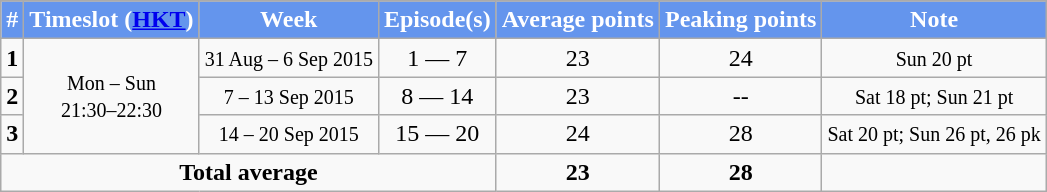<table class="wikitable" style="text-align:center;">
<tr style="background:cornflowerblue; color:white" align="center">
</tr>
<tr>
<th style="background:cornflowerblue; color:white" align="center">#</th>
<th style="background:cornflowerblue; color:white" align="center">Timeslot (<a href='#'>HKT</a>)</th>
<th style="background:cornflowerblue; color:white" align="center">Week</th>
<th style="background:cornflowerblue; color:white" align="center">Episode(s)</th>
<th style="background:cornflowerblue; color:white" align="center">Average points</th>
<th style="background:cornflowerblue; color:white" align="center">Peaking points</th>
<th style="background:cornflowerblue; color:white" align="center">Note</th>
</tr>
<tr>
<td><strong>1</strong></td>
<td rowspan="3"><small>Mon – Sun<br>21:30–22:30</small></td>
<td><small>31 Aug – 6 Sep 2015</small></td>
<td>1 — 7</td>
<td>23</td>
<td>24</td>
<td><small>Sun 20 pt</small></td>
</tr>
<tr>
<td><strong>2</strong></td>
<td><small>7 – 13 Sep 2015</small></td>
<td>8 — 14</td>
<td>23</td>
<td>--</td>
<td><small>Sat 18 pt; Sun 21 pt</small></td>
</tr>
<tr>
<td><strong>3</strong></td>
<td><small>14 – 20 Sep 2015</small></td>
<td>15 — 20</td>
<td>24</td>
<td>28</td>
<td><small>Sat 20 pt; Sun 26 pt, 26 pk</small></td>
</tr>
<tr>
<td colspan="4"><strong>Total average</strong></td>
<td><strong>23</strong></td>
<td><strong>28</strong></td>
<td></td>
</tr>
</table>
